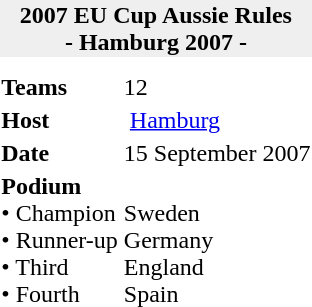<table class="toccolours" style="float: right; margin: 0 0 1em 1em;">
<tr>
<td colspan="2" style="background: #efefef; text-align: center;"><strong>2007 EU Cup Aussie Rules<br>- Hamburg 2007 -</strong></td>
</tr>
<tr>
<td colspan="2" style="text-align: center;"></td>
</tr>
<tr style="vertical-align:top;">
<td colspan=2 align=center></td>
</tr>
<tr style="vertical-align:top;">
<td><strong>Teams</strong></td>
<td>12</td>
</tr>
<tr style="vertical-align:top;">
<td><strong>Host</strong></td>
<td> <a href='#'>Hamburg</a></td>
</tr>
<tr style="vertical-align:top;">
<td><strong>Date</strong></td>
<td>15 September 2007</td>
</tr>
<tr style="vertical-align:top;">
<td><strong>Podium</strong><br>• Champion<br>• Runner-up<br>• Third<br>• Fourth</td>
<td><br> Sweden<br> Germany<br> England<br> Spain</td>
</tr>
</table>
